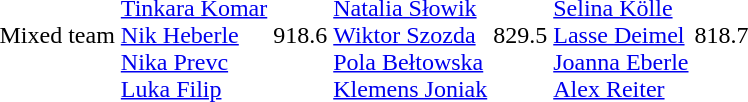<table>
<tr>
<td>Mixed team</td>
<td><br><a href='#'>Tinkara Komar</a><br><a href='#'>Nik Heberle</a><br><a href='#'>Nika Prevc</a><br><a href='#'>Luka Filip</a></td>
<td>918.6</td>
<td><br><a href='#'>Natalia Słowik</a><br><a href='#'>Wiktor Szozda</a><br><a href='#'>Pola Bełtowska</a><br><a href='#'>Klemens Joniak</a></td>
<td>829.5</td>
<td><br><a href='#'>Selina Kölle</a><br><a href='#'>Lasse Deimel</a><br><a href='#'>Joanna Eberle</a><br><a href='#'>Alex Reiter</a></td>
<td>818.7</td>
</tr>
</table>
